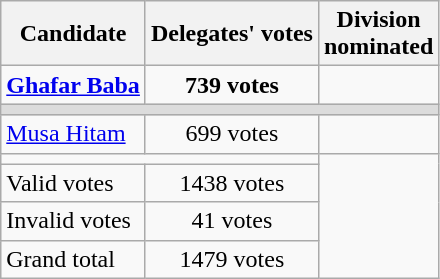<table class=wikitable>
<tr>
<th>Candidate</th>
<th>Delegates' votes</th>
<th>Division <br>nominated</th>
</tr>
<tr>
<td><strong><a href='#'>Ghafar Baba</a></strong></td>
<td align=center><strong>739 votes</strong></td>
<td align=center><strong></strong></td>
</tr>
<tr>
<td colspan=3 bgcolor=dcdcdc></td>
</tr>
<tr>
<td><a href='#'>Musa Hitam</a></td>
<td align=center>699 votes</td>
<td align=center></td>
</tr>
<tr>
<td colspan=2></td>
</tr>
<tr>
<td>Valid votes</td>
<td align=center>1438 votes</td>
</tr>
<tr>
<td>Invalid votes</td>
<td align=center>41 votes</td>
</tr>
<tr>
<td>Grand total</td>
<td align=center>1479 votes</td>
</tr>
</table>
